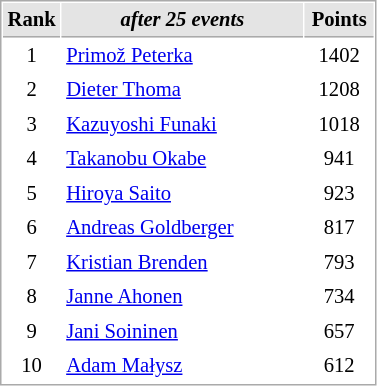<table cellspacing="1" cellpadding="3" style="border:1px solid #AAAAAA;font-size:86%">
<tr bgcolor="#E4E4E4">
<th style="border-bottom:1px solid #AAAAAA" width=10>Rank</th>
<th style="border-bottom:1px solid #AAAAAA" width=155><em>after 25 events</em></th>
<th style="border-bottom:1px solid #AAAAAA" width=40>Points</th>
</tr>
<tr>
<td align=center>1</td>
<td> <a href='#'>Primož Peterka</a></td>
<td align=center>1402</td>
</tr>
<tr>
<td align=center>2</td>
<td> <a href='#'>Dieter Thoma</a></td>
<td align=center>1208</td>
</tr>
<tr>
<td align=center>3</td>
<td> <a href='#'>Kazuyoshi Funaki</a></td>
<td align=center>1018</td>
</tr>
<tr>
<td align=center>4</td>
<td> <a href='#'>Takanobu Okabe</a></td>
<td align=center>941</td>
</tr>
<tr>
<td align=center>5</td>
<td> <a href='#'>Hiroya Saito</a></td>
<td align=center>923</td>
</tr>
<tr>
<td align=center>6</td>
<td> <a href='#'>Andreas Goldberger</a></td>
<td align=center>817</td>
</tr>
<tr>
<td align=center>7</td>
<td> <a href='#'>Kristian Brenden</a></td>
<td align=center>793</td>
</tr>
<tr>
<td align=center>8</td>
<td> <a href='#'>Janne Ahonen</a></td>
<td align=center>734</td>
</tr>
<tr>
<td align=center>9</td>
<td> <a href='#'>Jani Soininen</a></td>
<td align=center>657</td>
</tr>
<tr>
<td align=center>10</td>
<td> <a href='#'>Adam Małysz</a></td>
<td align=center>612</td>
</tr>
</table>
